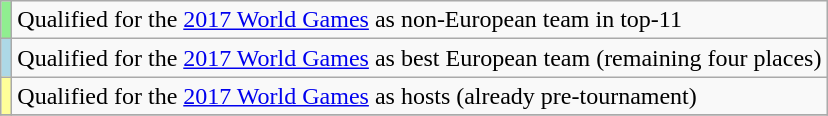<table class="wikitable">
<tr>
<td style="background-color:lightgreen"></td>
<td>Qualified for the <a href='#'>2017 World Games</a> as non-European team in top-11</td>
</tr>
<tr>
<td style="background-color:lightblue"></td>
<td>Qualified for the <a href='#'>2017 World Games</a> as best European team (remaining four places)</td>
</tr>
<tr>
<td style="background-color:#FFFF99"></td>
<td>Qualified for the <a href='#'>2017 World Games</a> as hosts (already pre-tournament)</td>
</tr>
<tr>
</tr>
</table>
